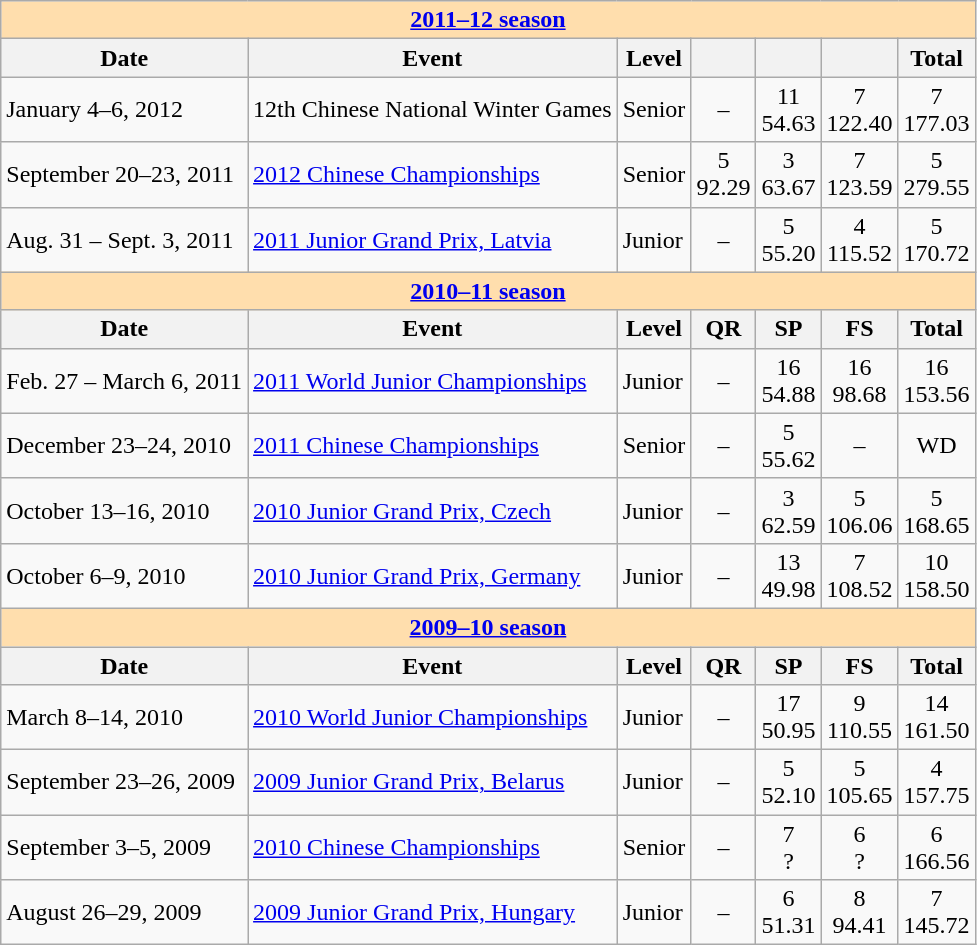<table class="wikitable">
<tr>
<th style="background-color: #ffdead;" colspan=7><a href='#'>2011–12 season</a></th>
</tr>
<tr>
<th>Date</th>
<th>Event</th>
<th>Level</th>
<th></th>
<th></th>
<th></th>
<th>Total</th>
</tr>
<tr>
<td>January 4–6, 2012</td>
<td>12th Chinese National Winter Games</td>
<td>Senior</td>
<td align="center">–</td>
<td align="center">11 <br> 54.63</td>
<td align="center">7 <br> 122.40</td>
<td align="center">7 <br> 177.03</td>
</tr>
<tr>
<td>September 20–23, 2011</td>
<td><a href='#'>2012 Chinese Championships</a></td>
<td>Senior</td>
<td align="center">5 <br> 92.29</td>
<td align="center">3 <br> 63.67</td>
<td align="center">7 <br> 123.59</td>
<td align="center">5 <br> 279.55</td>
</tr>
<tr>
<td>Aug. 31 – Sept. 3, 2011</td>
<td><a href='#'>2011 Junior Grand Prix, Latvia</a></td>
<td>Junior</td>
<td align="center">–</td>
<td align="center">5 <br> 55.20</td>
<td align="center">4 <br> 115.52</td>
<td align="center">5 <br> 170.72</td>
</tr>
<tr>
<th style="background-color: #ffdead;" colspan=7><a href='#'>2010–11 season</a></th>
</tr>
<tr>
<th>Date</th>
<th>Event</th>
<th>Level</th>
<th>QR</th>
<th>SP</th>
<th>FS</th>
<th>Total</th>
</tr>
<tr>
<td>Feb. 27 – March 6, 2011</td>
<td><a href='#'>2011 World Junior Championships</a></td>
<td>Junior</td>
<td align="center">–</td>
<td align="center">16 <br> 54.88</td>
<td align="center">16 <br> 98.68</td>
<td align="center">16 <br> 153.56</td>
</tr>
<tr>
<td>December 23–24, 2010</td>
<td><a href='#'>2011 Chinese Championships</a></td>
<td>Senior</td>
<td align="center">–</td>
<td align="center">5 <br> 55.62</td>
<td align="center">–</td>
<td align="center">WD</td>
</tr>
<tr>
<td>October 13–16, 2010</td>
<td><a href='#'>2010 Junior Grand Prix, Czech</a></td>
<td>Junior</td>
<td align="center">–</td>
<td align="center">3 <br> 62.59</td>
<td align="center">5 <br> 106.06</td>
<td align="center">5 <br> 168.65</td>
</tr>
<tr>
<td>October 6–9, 2010</td>
<td><a href='#'>2010 Junior Grand Prix, Germany</a></td>
<td>Junior</td>
<td align="center">–</td>
<td align="center">13 <br> 49.98</td>
<td align="center">7 <br> 108.52</td>
<td align="center">10 <br> 158.50</td>
</tr>
<tr>
<th style="background-color: #ffdead;" colspan=7><a href='#'>2009–10 season</a></th>
</tr>
<tr>
<th>Date</th>
<th>Event</th>
<th>Level</th>
<th>QR</th>
<th>SP</th>
<th>FS</th>
<th>Total</th>
</tr>
<tr>
<td>March 8–14, 2010</td>
<td><a href='#'>2010 World Junior Championships</a></td>
<td>Junior</td>
<td align="center">–</td>
<td align="center">17 <br> 50.95</td>
<td align="center">9 <br> 110.55</td>
<td align="center">14 <br> 161.50</td>
</tr>
<tr>
<td>September 23–26, 2009</td>
<td><a href='#'>2009 Junior Grand Prix, Belarus</a></td>
<td>Junior</td>
<td align="center">–</td>
<td align="center">5 <br> 52.10</td>
<td align="center">5 <br> 105.65</td>
<td align="center">4 <br> 157.75</td>
</tr>
<tr>
<td>September 3–5, 2009</td>
<td><a href='#'>2010 Chinese Championships</a></td>
<td>Senior</td>
<td align="center">–</td>
<td align="center">7 <br> ?</td>
<td align="center">6 <br> ?</td>
<td align="center">6 <br> 166.56</td>
</tr>
<tr>
<td>August 26–29, 2009</td>
<td><a href='#'>2009 Junior Grand Prix, Hungary</a></td>
<td>Junior</td>
<td align="center">–</td>
<td align="center">6 <br> 51.31</td>
<td align="center">8 <br> 94.41</td>
<td align="center">7 <br> 145.72</td>
</tr>
</table>
